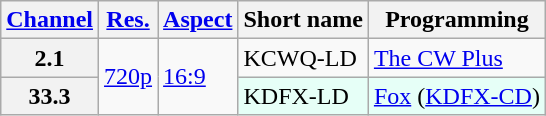<table class="wikitable">
<tr>
<th scope = "col"><a href='#'>Channel</a></th>
<th scope = "col"><a href='#'>Res.</a></th>
<th scope = "col"><a href='#'>Aspect</a></th>
<th scope = "col">Short name</th>
<th scope = "col">Programming</th>
</tr>
<tr>
<th scope = "row">2.1</th>
<td rowspan=2><a href='#'>720p</a></td>
<td rowspan=2><a href='#'>16:9</a></td>
<td>KCWQ-LD</td>
<td><a href='#'>The CW Plus</a></td>
</tr>
<tr>
<th scope = "row">33.3</th>
<td style="background-color: #E6FFF7;">KDFX-LD</td>
<td style="background-color: #E6FFF7;"><a href='#'>Fox</a> (<a href='#'>KDFX-CD</a>)</td>
</tr>
</table>
